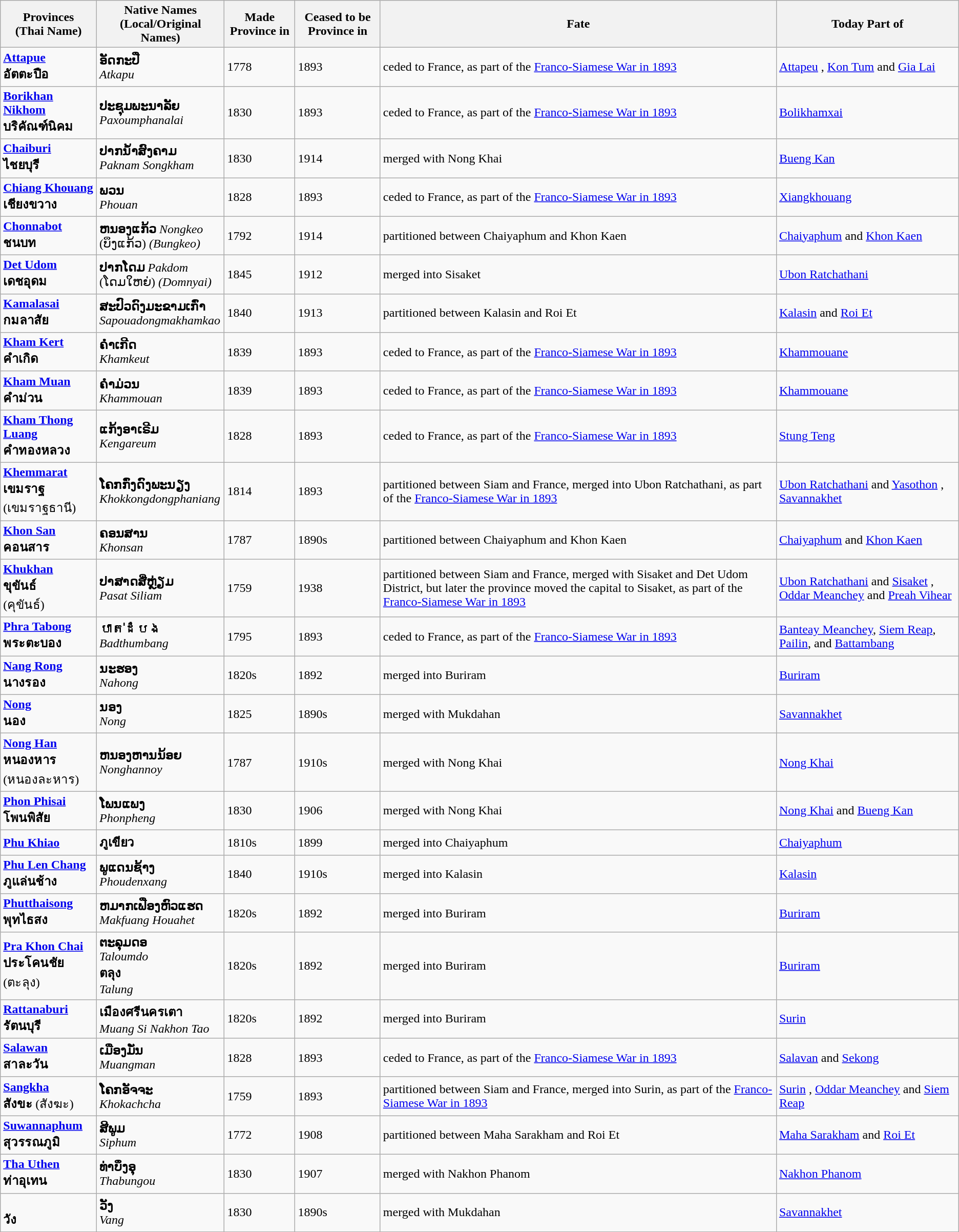<table class="wikitable sortable">
<tr>
<th>Provinces<br><strong>(Thai Name)</strong></th>
<th><strong>Native Names</strong><br>(Local/Original Names)</th>
<th>Made Province in</th>
<th>Ceased to be Province in</th>
<th>Fate</th>
<th>Today Part of</th>
</tr>
<tr>
<td><a href='#'><strong>Attapue</strong></a><br><strong>อัตตะปือ</strong></td>
<td><strong>ອັດກະປື</strong><br><em>Atkapu</em></td>
<td>1778</td>
<td>1893</td>
<td>ceded to France, as part of the <a href='#'>Franco-Siamese War in 1893</a></td>
<td><a href='#'>Attapeu</a> , <a href='#'>Kon Tum</a> and <a href='#'>Gia Lai</a> </td>
</tr>
<tr>
<td><a href='#'><strong>Borikhan Nikhom</strong></a><br><strong>บริคัณฑ์นิคม</strong></td>
<td><strong>ປະຊຸມພະນາລັຍ</strong><br><em>Paxoumphanalai</em></td>
<td>1830</td>
<td>1893</td>
<td>ceded to France, as part of the <a href='#'>Franco-Siamese War in 1893</a></td>
<td><a href='#'>Bolikhamxai</a> </td>
</tr>
<tr>
<td><a href='#'><strong>Chaiburi</strong></a><br><strong>ไชยบุรี</strong></td>
<td><strong>ປາກນ້ຳສົງຄາມ</strong><br><em>Paknam Songkham</em></td>
<td>1830</td>
<td>1914</td>
<td>merged with Nong Khai</td>
<td><a href='#'>Bueng Kan</a> </td>
</tr>
<tr>
<td><a href='#'><strong>Chiang Khouang</strong></a><br><strong>เชียงขวาง</strong></td>
<td><strong>ພວນ</strong><br><em>Phouan</em></td>
<td>1828</td>
<td>1893</td>
<td>ceded to France, as part of the <a href='#'>Franco-Siamese War in 1893</a></td>
<td><a href='#'>Xiangkhouang</a> </td>
</tr>
<tr>
<td><a href='#'><strong>Chonnabot</strong></a><br><strong>ชนบท</strong></td>
<td><strong>ຫນອງແກ້ວ</strong> <em>Nongkeo</em><br>(ບຶງແກ້ວ) <em>(Bungkeo)</em></td>
<td>1792</td>
<td>1914</td>
<td>partitioned between Chaiyaphum and Khon Kaen</td>
<td><a href='#'>Chaiyaphum</a> and <a href='#'>Khon Kaen</a> </td>
</tr>
<tr>
<td><a href='#'><strong>Det Udom</strong></a><br><strong>เดชอุดม</strong></td>
<td><strong>ປາກໂດມ</strong> <em>Pakdom</em><br>(ໂດມໃຫຍ່) <em>(Domnyai)</em></td>
<td>1845</td>
<td>1912</td>
<td>merged into Sisaket</td>
<td><a href='#'>Ubon Ratchathani</a> </td>
</tr>
<tr>
<td><a href='#'><strong>Kamalasai</strong></a><br><strong>กมลาสัย</strong></td>
<td><strong>ສະປົວດົງມະຂາມເກົ່າ</strong><br><em>Sapouadongmakhamkao</em></td>
<td>1840</td>
<td>1913</td>
<td>partitioned between Kalasin and Roi Et</td>
<td><a href='#'>Kalasin</a> and <a href='#'>Roi Et</a> </td>
</tr>
<tr>
<td><a href='#'><strong>Kham Kert</strong></a><br><strong>คำเกิด</strong></td>
<td><strong>ຄຳເກີດ</strong><br><em>Khamkeut</em></td>
<td>1839</td>
<td>1893</td>
<td>ceded to France, as part of the <a href='#'>Franco-Siamese War in 1893</a></td>
<td><a href='#'>Khammouane</a> </td>
</tr>
<tr>
<td><a href='#'><strong>Kham Muan</strong></a><br><strong>คำม่วน</strong></td>
<td><strong>ຄຳມ່ວນ</strong><br><em>Khammouan</em></td>
<td>1839</td>
<td>1893</td>
<td>ceded to France, as part of the <a href='#'>Franco-Siamese War in 1893</a></td>
<td><a href='#'>Khammouane</a> </td>
</tr>
<tr>
<td><a href='#'><strong>Kham Thong Luang</strong></a><br><strong>คำทองหลวง</strong></td>
<td><strong>ແກ້ງອາເຣີມ</strong><br><em>Kengareum</em></td>
<td>1828</td>
<td>1893</td>
<td>ceded to France, as part of the <a href='#'>Franco-Siamese War in 1893</a></td>
<td><a href='#'>Stung Teng</a> </td>
</tr>
<tr>
<td><a href='#'><strong>Khemmarat</strong></a><br><strong>เขมราฐ</strong><br>(เขมราฐธานี)</td>
<td><strong>ໂຄກກົ່ງດົງພະນຽງ</strong><br><em>Khokkongdongphaniang</em></td>
<td>1814</td>
<td>1893</td>
<td>partitioned between Siam and France, merged into Ubon Ratchathani, as part of the <a href='#'>Franco-Siamese War in 1893</a></td>
<td><a href='#'>Ubon Ratchathani</a> and <a href='#'>Yasothon</a> , <a href='#'>Savannakhet</a> </td>
</tr>
<tr>
<td><a href='#'><strong>Khon San</strong></a><br><strong>คอนสาร</strong></td>
<td><strong>ຄອນສານ</strong><br><em>Khonsan</em></td>
<td>1787</td>
<td>1890s</td>
<td>partitioned between Chaiyaphum and Khon Kaen</td>
<td><a href='#'>Chaiyaphum</a> and <a href='#'>Khon Kaen</a> </td>
</tr>
<tr>
<td><a href='#'><strong>Khukhan</strong></a><br><strong>ขุขันธ์</strong><br>(คุขันธ์)</td>
<td><strong>ປາສາດສີ່ຫຼ່ຽມ</strong><br><em>Pasat Siliam</em></td>
<td>1759</td>
<td>1938</td>
<td>partitioned between Siam and France, merged with Sisaket and Det Udom District, but later the province moved the capital to Sisaket, as part of the <a href='#'>Franco-Siamese War in 1893</a></td>
<td><a href='#'>Ubon Ratchathani</a> and <a href='#'>Sisaket</a> , <a href='#'>Oddar Meanchey</a> and <a href='#'>Preah Vihear</a> </td>
</tr>
<tr>
<td><strong><a href='#'>Phra Tabong</a></strong><br><strong>พระตะบอง</strong></td>
<td><strong>បាត់ដំបង</strong><br><em>Badthumbang</em></td>
<td>1795</td>
<td>1893</td>
<td>ceded to France, as part of the <a href='#'>Franco-Siamese War in 1893</a></td>
<td><a href='#'>Banteay Meanchey</a>, <a href='#'>Siem Reap</a>, <a href='#'>Pailin</a>, and <a href='#'>Battambang</a> </td>
</tr>
<tr>
<td><a href='#'><strong>Nang Rong</strong></a><br><strong>นางรอง</strong></td>
<td><strong>ນະຮອງ</strong><br><em>Nahong</em></td>
<td>1820s</td>
<td>1892</td>
<td>merged into Buriram</td>
<td><a href='#'>Buriram</a> </td>
</tr>
<tr>
<td><a href='#'><strong>Nong</strong></a><br><strong>นอง</strong></td>
<td><strong>ນອງ</strong><br><em>Nong</em></td>
<td>1825</td>
<td>1890s</td>
<td>merged with Mukdahan</td>
<td><a href='#'>Savannakhet</a> </td>
</tr>
<tr>
<td><strong><a href='#'>Nong Han</a></strong><br><strong>หนองหาร</strong><br>(หนองละหาร)</td>
<td><strong>ຫນອງຫານນ້ອຍ</strong><br><em>Nonghannoy</em></td>
<td>1787</td>
<td>1910s</td>
<td>merged with Nong Khai</td>
<td><a href='#'>Nong Khai</a> </td>
</tr>
<tr>
<td><a href='#'><strong>Phon Phisai</strong></a><br><strong>โพนพิสัย</strong></td>
<td><strong>ໂພນແພງ</strong><br><em>Phonpheng</em></td>
<td>1830</td>
<td>1906</td>
<td>merged with Nong Khai</td>
<td><a href='#'>Nong Khai</a> and <a href='#'>Bueng Kan</a> </td>
</tr>
<tr>
<td><a href='#'><strong>Phu Khiao</strong></a></td>
<td><strong>ภูเขียว</strong></td>
<td>1810s</td>
<td>1899</td>
<td>merged into Chaiyaphum</td>
<td><a href='#'>Chaiyaphum</a> </td>
</tr>
<tr>
<td><a href='#'><strong>Phu Len Chang</strong></a><br><strong>ภูแล่นช้าง</strong></td>
<td><strong>ພູແດນຊ້າງ</strong><br><em>Phoudenxang</em></td>
<td>1840</td>
<td>1910s</td>
<td>merged into Kalasin</td>
<td><a href='#'>Kalasin</a> </td>
</tr>
<tr>
<td><a href='#'><strong>Phutthaisong</strong></a><br><strong>พุทไธสง</strong></td>
<td><strong>ຫມາກເຟືອງຫົວແຮດ</strong><br><em>Makfuang Houahet</em></td>
<td>1820s</td>
<td>1892</td>
<td>merged into Buriram</td>
<td><a href='#'>Buriram</a> </td>
</tr>
<tr>
<td><a href='#'><strong>Pra Khon Chai</strong></a><br><strong>ประโคนชัย</strong><br>(ตะลุง)</td>
<td><strong>ຕະລຸມດອ</strong><br><em>Taloumdo</em><br><strong>ตลุง</strong><br><em>Talung</em></td>
<td>1820s</td>
<td>1892</td>
<td>merged into Buriram</td>
<td><a href='#'>Buriram</a> </td>
</tr>
<tr>
<td><a href='#'><strong>Rattanaburi</strong></a><br><strong>รัตนบุรี</strong></td>
<td><strong>เมืองศรีนครเตา</strong><br><em>Muang Si Nakhon Tao</em></td>
<td>1820s</td>
<td>1892</td>
<td>merged into Buriram</td>
<td><a href='#'>Surin</a> </td>
</tr>
<tr>
<td><a href='#'><strong>Salawan</strong></a><br><strong>สาละวัน</strong></td>
<td><strong>ເມືອງມັ່ນ</strong><br><em>Muangman</em></td>
<td>1828</td>
<td>1893</td>
<td>ceded to France, as part of the <a href='#'>Franco-Siamese War in 1893</a></td>
<td><a href='#'>Salavan</a> and <a href='#'>Sekong</a> </td>
</tr>
<tr>
<td><a href='#'><strong>Sangkha</strong></a><br><strong>สังขะ</strong>
(สังฆะ)</td>
<td><strong>ໂຄກອັຈຈະ</strong><br><em>Khokachcha</em></td>
<td>1759</td>
<td>1893</td>
<td>partitioned between Siam and France, merged into Surin, as part of the <a href='#'>Franco-Siamese War in 1893</a></td>
<td><a href='#'>Surin</a> , <a href='#'>Oddar Meanchey</a> and <a href='#'>Siem Reap</a> </td>
</tr>
<tr>
<td><a href='#'><strong>Suwannaphum</strong></a><br><strong>สุวรรณภูมิ</strong></td>
<td><strong>ສີພູມ</strong><br><em>Siphum</em></td>
<td>1772</td>
<td>1908</td>
<td>partitioned between Maha Sarakham and Roi Et</td>
<td><a href='#'>Maha Sarakham</a> and <a href='#'>Roi Et</a> </td>
</tr>
<tr>
<td><a href='#'><strong>Tha Uthen</strong></a><br><strong>ท่าอุเทน</strong></td>
<td><strong>ທ່າບຶງອຸ</strong><br><em>Thabungou</em></td>
<td>1830</td>
<td>1907</td>
<td>merged with Nakhon Phanom</td>
<td><a href='#'>Nakhon Phanom</a> </td>
</tr>
<tr>
<td><strong></strong><br><strong>วัง</strong></td>
<td><strong>ວັງ</strong><br><em>Vang</em></td>
<td>1830</td>
<td>1890s</td>
<td>merged with Mukdahan</td>
<td><a href='#'>Savannakhet</a> </td>
</tr>
</table>
